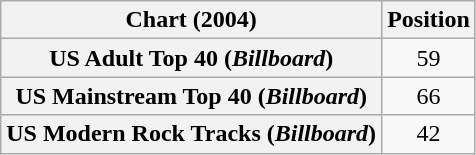<table class="wikitable sortable plainrowheaders" style="text-align:center">
<tr>
<th>Chart (2004)</th>
<th>Position</th>
</tr>
<tr>
<th scope="row">US Adult Top 40 (<em>Billboard</em>)</th>
<td>59</td>
</tr>
<tr>
<th scope="row">US Mainstream Top 40 (<em>Billboard</em>)</th>
<td>66</td>
</tr>
<tr>
<th scope="row">US Modern Rock Tracks (<em>Billboard</em>)</th>
<td>42</td>
</tr>
</table>
